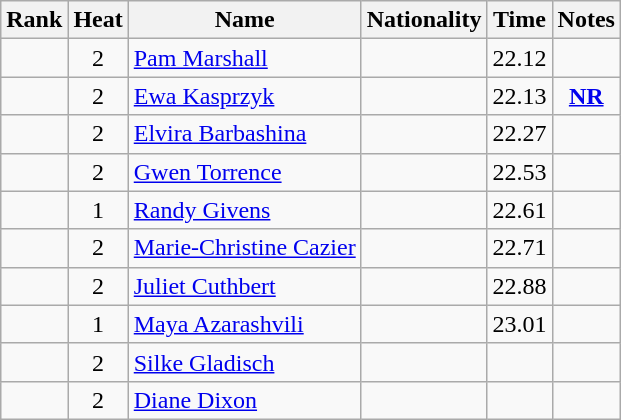<table class="wikitable sortable" style="text-align:center">
<tr>
<th>Rank</th>
<th>Heat</th>
<th>Name</th>
<th>Nationality</th>
<th>Time</th>
<th>Notes</th>
</tr>
<tr>
<td></td>
<td>2</td>
<td align=left><a href='#'>Pam Marshall</a></td>
<td align=left></td>
<td>22.12</td>
<td></td>
</tr>
<tr>
<td></td>
<td>2</td>
<td align=left><a href='#'>Ewa Kasprzyk</a></td>
<td align=left></td>
<td>22.13</td>
<td><strong><a href='#'>NR</a></strong></td>
</tr>
<tr>
<td></td>
<td>2</td>
<td align=left><a href='#'>Elvira Barbashina</a></td>
<td align=left></td>
<td>22.27</td>
<td></td>
</tr>
<tr>
<td></td>
<td>2</td>
<td align=left><a href='#'>Gwen Torrence</a></td>
<td align=left></td>
<td>22.53</td>
<td></td>
</tr>
<tr>
<td></td>
<td>1</td>
<td align=left><a href='#'>Randy Givens</a></td>
<td align=left></td>
<td>22.61</td>
<td></td>
</tr>
<tr>
<td></td>
<td>2</td>
<td align=left><a href='#'>Marie-Christine Cazier</a></td>
<td align=left></td>
<td>22.71</td>
<td></td>
</tr>
<tr>
<td></td>
<td>2</td>
<td align=left><a href='#'>Juliet Cuthbert</a></td>
<td align=left></td>
<td>22.88</td>
<td></td>
</tr>
<tr>
<td></td>
<td>1</td>
<td align=left><a href='#'>Maya Azarashvili</a></td>
<td align=left></td>
<td>23.01</td>
<td></td>
</tr>
<tr>
<td></td>
<td>2</td>
<td align=left><a href='#'>Silke Gladisch</a></td>
<td align=left></td>
<td></td>
<td></td>
</tr>
<tr>
<td></td>
<td>2</td>
<td align=left><a href='#'>Diane Dixon</a></td>
<td align=left></td>
<td></td>
<td></td>
</tr>
</table>
